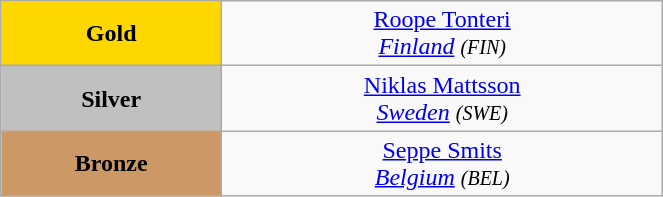<table class="wikitable" style=" text-align:center; " width="35%">
<tr>
<td bgcolor="gold"><strong>Gold</strong></td>
<td> <a href='#'>Roope Tonteri</a><br><em><a href='#'>Finland</a> <small>(FIN)</small></em></td>
</tr>
<tr>
<td bgcolor="silver"><strong>Silver</strong></td>
<td> <a href='#'>Niklas Mattsson</a><br><em><a href='#'>Sweden</a> <small>(SWE)</small></em></td>
</tr>
<tr>
<td bgcolor="CC9966"><strong>Bronze</strong></td>
<td> <a href='#'>Seppe Smits</a><br><em><a href='#'>Belgium</a> <small>(BEL)</small></em></td>
</tr>
</table>
